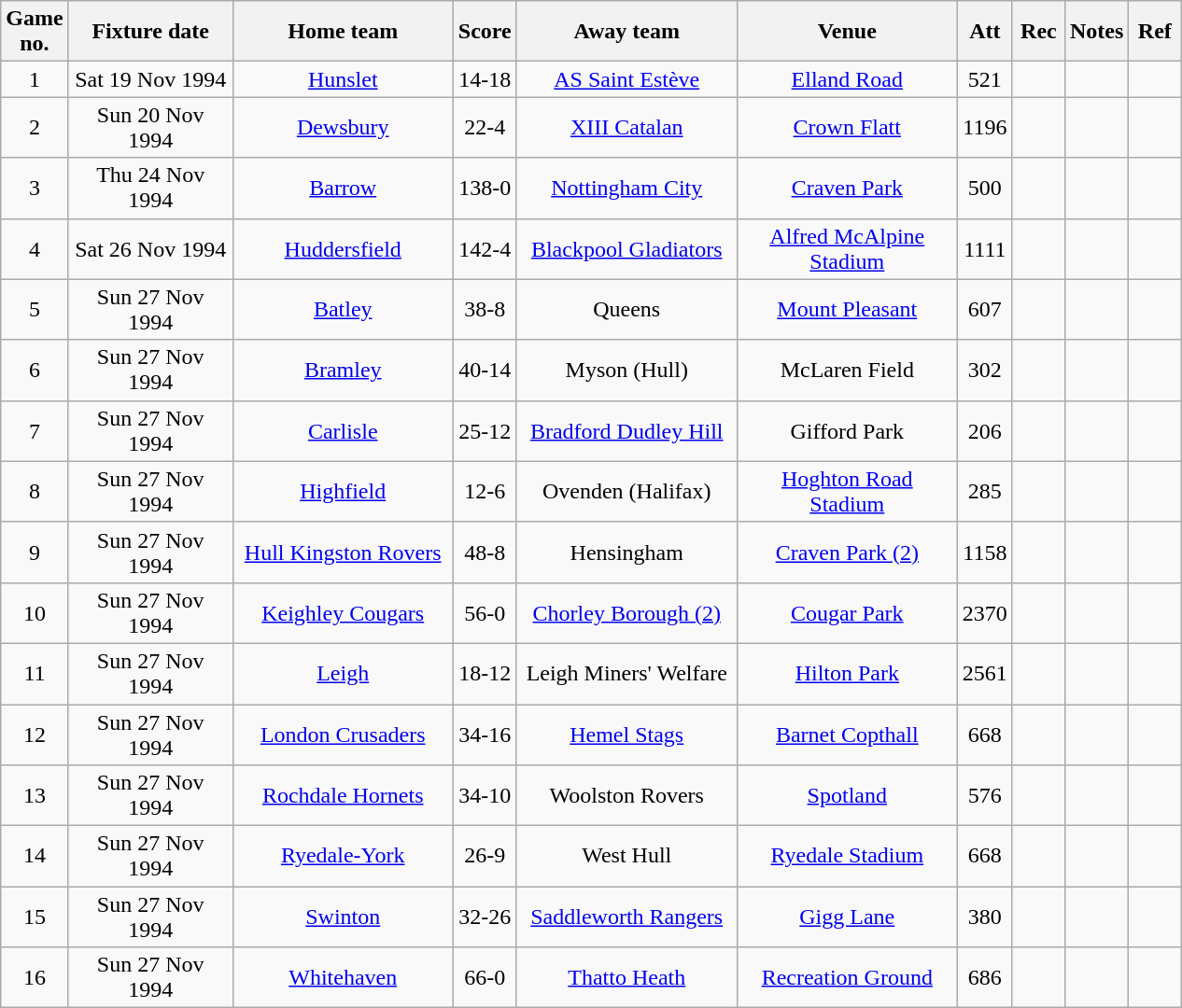<table class="wikitable" style="text-align:center;">
<tr>
<th width=10 abbr="No">Game no.</th>
<th width=110 abbr="Date">Fixture date</th>
<th width=150 abbr="Home Team">Home team</th>
<th width=20 abbr="Score">Score</th>
<th width=150 abbr="Away Team">Away team</th>
<th width=150 abbr="Venue">Venue</th>
<th width=30 abbr="Att">Att</th>
<th width=30 abbr="Rec">Rec</th>
<th width=20 abbr="Notes">Notes</th>
<th width=30 abbr="Ref">Ref</th>
</tr>
<tr>
<td>1</td>
<td>Sat 19 Nov 1994</td>
<td><a href='#'>Hunslet</a></td>
<td>14-18</td>
<td><a href='#'>AS Saint Estève</a></td>
<td><a href='#'>Elland Road</a></td>
<td>521</td>
<td></td>
<td></td>
<td></td>
</tr>
<tr>
<td>2</td>
<td>Sun 20 Nov 1994</td>
<td><a href='#'>Dewsbury</a></td>
<td>22-4</td>
<td><a href='#'>XIII Catalan</a></td>
<td><a href='#'>Crown Flatt</a></td>
<td>1196</td>
<td></td>
<td></td>
<td></td>
</tr>
<tr>
<td>3</td>
<td>Thu 24 Nov 1994</td>
<td><a href='#'>Barrow</a></td>
<td>138-0</td>
<td><a href='#'>Nottingham City</a></td>
<td><a href='#'>Craven Park</a></td>
<td>500</td>
<td></td>
<td></td>
<td></td>
</tr>
<tr>
<td>4</td>
<td>Sat 26 Nov 1994</td>
<td><a href='#'>Huddersfield</a></td>
<td>142-4</td>
<td><a href='#'>Blackpool Gladiators</a></td>
<td><a href='#'>Alfred McAlpine Stadium</a></td>
<td>1111</td>
<td></td>
<td></td>
<td></td>
</tr>
<tr>
<td>5</td>
<td>Sun 27 Nov 1994</td>
<td><a href='#'>Batley</a></td>
<td>38-8</td>
<td>Queens</td>
<td><a href='#'>Mount Pleasant</a></td>
<td>607</td>
<td></td>
<td></td>
<td></td>
</tr>
<tr>
<td>6</td>
<td>Sun 27 Nov 1994</td>
<td><a href='#'>Bramley</a></td>
<td>40-14</td>
<td>Myson (Hull)</td>
<td>McLaren Field</td>
<td>302</td>
<td></td>
<td></td>
<td></td>
</tr>
<tr>
<td>7</td>
<td>Sun 27 Nov 1994</td>
<td><a href='#'>Carlisle</a></td>
<td>25-12</td>
<td><a href='#'>Bradford Dudley Hill</a></td>
<td>Gifford Park</td>
<td>206</td>
<td></td>
<td></td>
<td></td>
</tr>
<tr>
<td>8</td>
<td>Sun 27 Nov 1994</td>
<td><a href='#'>Highfield</a></td>
<td>12-6</td>
<td>Ovenden (Halifax)</td>
<td><a href='#'>Hoghton Road Stadium</a></td>
<td>285</td>
<td></td>
<td></td>
<td></td>
</tr>
<tr>
<td>9</td>
<td>Sun 27 Nov 1994</td>
<td><a href='#'>Hull Kingston Rovers</a></td>
<td>48-8</td>
<td>Hensingham</td>
<td><a href='#'>Craven Park (2)</a></td>
<td>1158</td>
<td></td>
<td></td>
<td></td>
</tr>
<tr>
<td>10</td>
<td>Sun 27 Nov 1994</td>
<td><a href='#'>Keighley Cougars</a></td>
<td>56-0</td>
<td><a href='#'>Chorley Borough (2)</a></td>
<td><a href='#'>Cougar Park</a></td>
<td>2370</td>
<td></td>
<td></td>
<td></td>
</tr>
<tr>
<td>11</td>
<td>Sun 27 Nov 1994</td>
<td><a href='#'>Leigh</a></td>
<td>18-12</td>
<td>Leigh Miners' Welfare</td>
<td><a href='#'>Hilton Park</a></td>
<td>2561</td>
<td></td>
<td></td>
<td></td>
</tr>
<tr>
<td>12</td>
<td>Sun 27 Nov 1994</td>
<td><a href='#'>London Crusaders</a></td>
<td>34-16</td>
<td><a href='#'>Hemel Stags</a></td>
<td><a href='#'>Barnet Copthall</a></td>
<td>668</td>
<td></td>
<td></td>
<td></td>
</tr>
<tr>
<td>13</td>
<td>Sun 27 Nov 1994</td>
<td><a href='#'>Rochdale Hornets</a></td>
<td>34-10</td>
<td>Woolston Rovers</td>
<td><a href='#'>Spotland</a></td>
<td>576</td>
<td></td>
<td></td>
<td></td>
</tr>
<tr>
<td>14</td>
<td>Sun 27 Nov 1994</td>
<td><a href='#'>Ryedale-York</a></td>
<td>26-9</td>
<td>West Hull</td>
<td><a href='#'>Ryedale Stadium</a></td>
<td>668</td>
<td></td>
<td></td>
<td></td>
</tr>
<tr>
<td>15</td>
<td>Sun 27 Nov 1994</td>
<td><a href='#'>Swinton</a></td>
<td>32-26</td>
<td><a href='#'>Saddleworth Rangers</a></td>
<td><a href='#'>Gigg Lane</a></td>
<td>380</td>
<td></td>
<td></td>
<td></td>
</tr>
<tr>
<td>16</td>
<td>Sun 27 Nov 1994</td>
<td><a href='#'>Whitehaven</a></td>
<td>66-0</td>
<td><a href='#'>Thatto Heath</a></td>
<td><a href='#'>Recreation Ground</a></td>
<td>686</td>
<td></td>
<td></td>
<td></td>
</tr>
</table>
